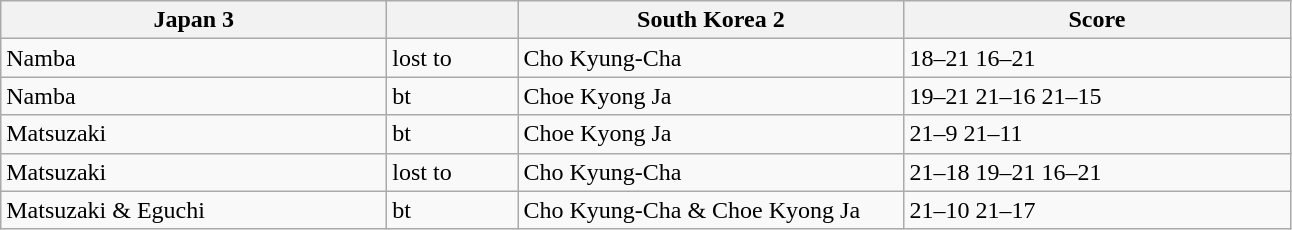<table class="wikitable">
<tr>
<th width=250> Japan 3</th>
<th width=80></th>
<th width=250> South Korea 2</th>
<th width=250>Score</th>
</tr>
<tr>
<td>Namba</td>
<td>lost to</td>
<td>Cho Kyung-Cha</td>
<td>18–21 16–21</td>
</tr>
<tr>
<td>Namba</td>
<td>bt</td>
<td>Choe Kyong Ja</td>
<td>19–21 21–16 21–15</td>
</tr>
<tr>
<td>Matsuzaki</td>
<td>bt</td>
<td>Choe Kyong Ja</td>
<td>21–9 21–11</td>
</tr>
<tr>
<td>Matsuzaki</td>
<td>lost to</td>
<td>Cho Kyung-Cha</td>
<td>21–18 19–21 16–21</td>
</tr>
<tr>
<td>Matsuzaki & Eguchi</td>
<td>bt</td>
<td>Cho Kyung-Cha & Choe Kyong Ja</td>
<td>21–10 21–17</td>
</tr>
</table>
